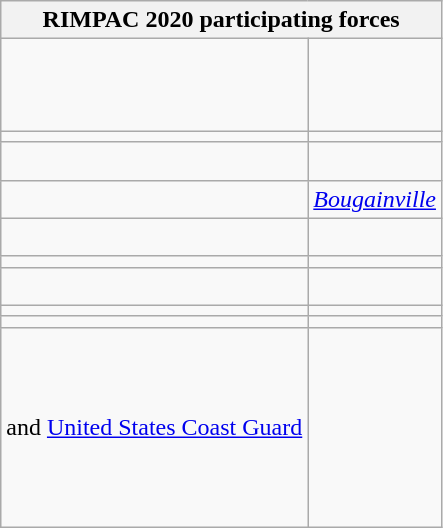<table class="wikitable collapsible collapsed">
<tr>
<th colspan=2>RIMPAC 2020 participating forces</th>
</tr>
<tr>
<td></td>
<td><br><br><br></td>
</tr>
<tr>
<td></td>
<td></td>
</tr>
<tr>
<td></td>
<td><br></td>
</tr>
<tr>
<td></td>
<td><a href='#'><em>Bougainville</em></a></td>
</tr>
<tr>
<td></td>
<td><br></td>
</tr>
<tr>
<td></td>
<td></td>
</tr>
<tr>
<td></td>
<td><br></td>
</tr>
<tr>
<td></td>
<td></td>
</tr>
<tr>
<td></td>
<td></td>
</tr>
<tr>
<td> and <a href='#'>United States Coast Guard</a></td>
<td><br><br><br><br><br><br><br></td>
</tr>
</table>
